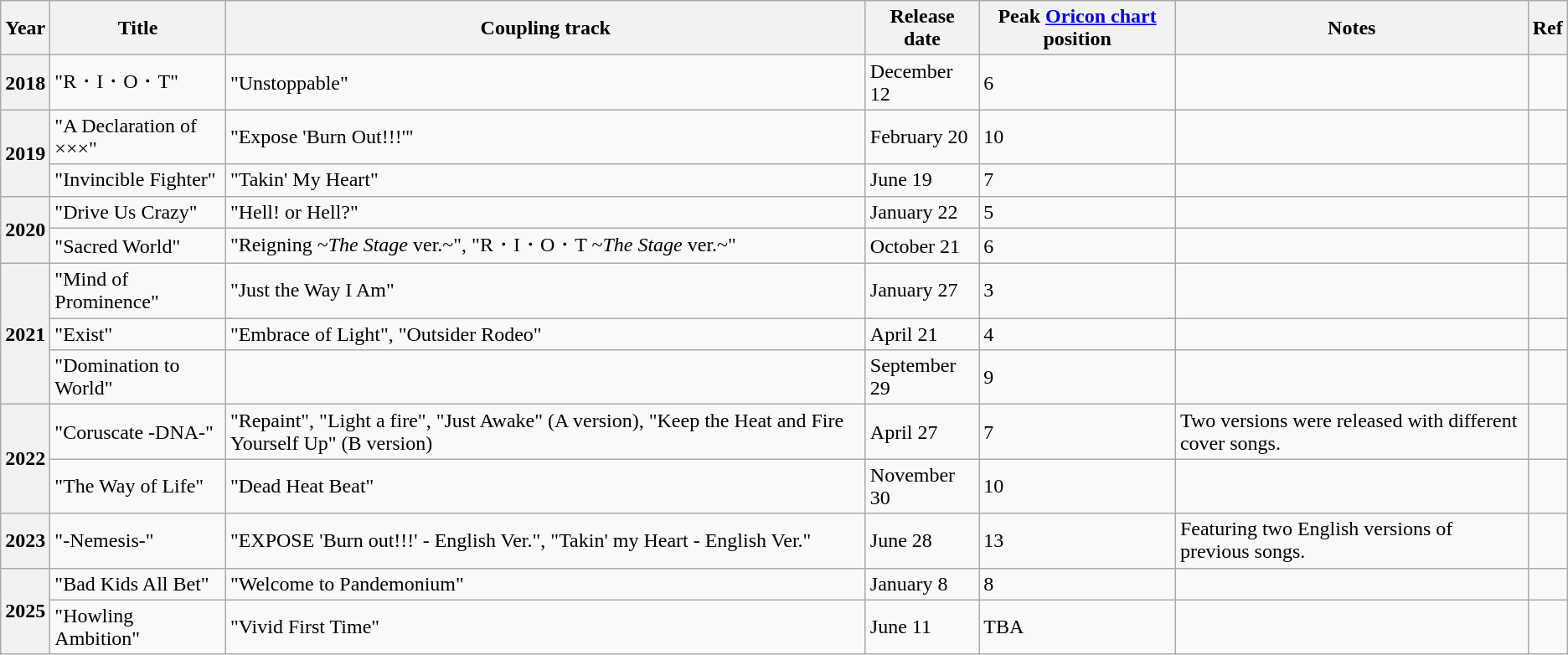<table class="wikitable" text-align: center>
<tr>
<th>Year</th>
<th>Title</th>
<th>Coupling track</th>
<th>Release date</th>
<th>Peak <a href='#'>Oricon chart</a> position</th>
<th>Notes</th>
<th>Ref</th>
</tr>
<tr>
<th>2018</th>
<td>"R・I・O・T"</td>
<td>"Unstoppable"</td>
<td>December 12</td>
<td>6</td>
<td></td>
<td></td>
</tr>
<tr>
<th rowspan=2>2019</th>
<td>"A Declaration of ×××"</td>
<td>"Expose 'Burn Out!!!'"</td>
<td>February 20</td>
<td>10</td>
<td></td>
<td></td>
</tr>
<tr>
<td>"Invincible Fighter"</td>
<td>"Takin' My Heart"</td>
<td>June 19</td>
<td>7</td>
<td></td>
<td></td>
</tr>
<tr>
<th rowspan=2>2020</th>
<td>"Drive Us Crazy"</td>
<td>"Hell! or Hell?"</td>
<td>January 22</td>
<td>5</td>
<td></td>
<td></td>
</tr>
<tr>
<td>"Sacred World"</td>
<td>"Reigning ~<em>The Stage</em> ver.~", "R・I・O・T ~<em>The Stage</em> ver.~"</td>
<td>October 21</td>
<td>6</td>
<td></td>
<td></td>
</tr>
<tr>
<th rowspan=3>2021</th>
<td>"Mind of Prominence"</td>
<td>"Just the Way I Am"</td>
<td>January 27</td>
<td>3</td>
<td></td>
<td></td>
</tr>
<tr>
<td>"Exist"</td>
<td>"Embrace of Light", "Outsider Rodeo"</td>
<td>April 21</td>
<td>4</td>
<td></td>
<td></td>
</tr>
<tr>
<td>"Domination to World"</td>
<td></td>
<td>September 29</td>
<td>9</td>
<td></td>
<td></td>
</tr>
<tr>
<th rowspan="2">2022</th>
<td>"Coruscate -DNA-"</td>
<td>"Repaint", "Light a fire", "Just Awake" (A version), "Keep the Heat and Fire Yourself Up" (B version)</td>
<td>April 27</td>
<td>7</td>
<td>Two versions were released with different cover songs.</td>
<td></td>
</tr>
<tr>
<td>"The Way of Life"</td>
<td>"Dead Heat Beat"</td>
<td>November 30</td>
<td>10</td>
<td></td>
<td></td>
</tr>
<tr>
<th>2023</th>
<td>"-Nemesis-"</td>
<td>"EXPOSE 'Burn out!!!' - English Ver.", "Takin' my Heart - English Ver."</td>
<td>June 28</td>
<td>13</td>
<td>Featuring two English versions of previous songs.</td>
<td></td>
</tr>
<tr>
<th rowspan="2">2025</th>
<td>"Bad Kids All Bet"</td>
<td>"Welcome to Pandemonium"</td>
<td>January 8</td>
<td>8</td>
<td></td>
<td></td>
</tr>
<tr>
<td>"Howling Ambition"</td>
<td>"Vivid First Time"</td>
<td>June 11</td>
<td>TBA</td>
<td></td>
<td></td>
</tr>
</table>
